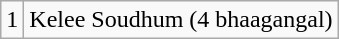<table class="wikitable">
<tr>
<td>1</td>
<td>Kelee Soudhum (4 bhaagangal)</td>
</tr>
</table>
